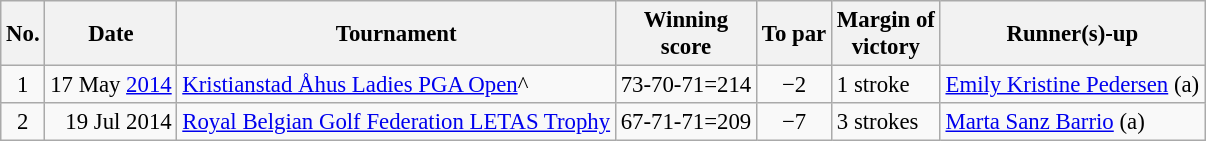<table class="wikitable" style="font-size:95%;">
<tr>
<th>No.</th>
<th>Date</th>
<th>Tournament</th>
<th>Winning<br>score</th>
<th>To par</th>
<th>Margin of<br>victory</th>
<th>Runner(s)-up</th>
</tr>
<tr>
<td align=center>1</td>
<td align=right>17 May <a href='#'>2014</a></td>
<td><a href='#'>Kristianstad Åhus Ladies PGA Open</a>^</td>
<td align=right>73-70-71=214</td>
<td align=center>−2</td>
<td>1 stroke</td>
<td> <a href='#'>Emily Kristine Pedersen</a> (a)</td>
</tr>
<tr>
<td align=center>2</td>
<td align=right>19 Jul 2014</td>
<td><a href='#'>Royal Belgian Golf Federation LETAS Trophy</a></td>
<td align=right>67-71-71=209</td>
<td align=center>−7</td>
<td>3 strokes</td>
<td> <a href='#'>Marta Sanz Barrio</a> (a)</td>
</tr>
</table>
